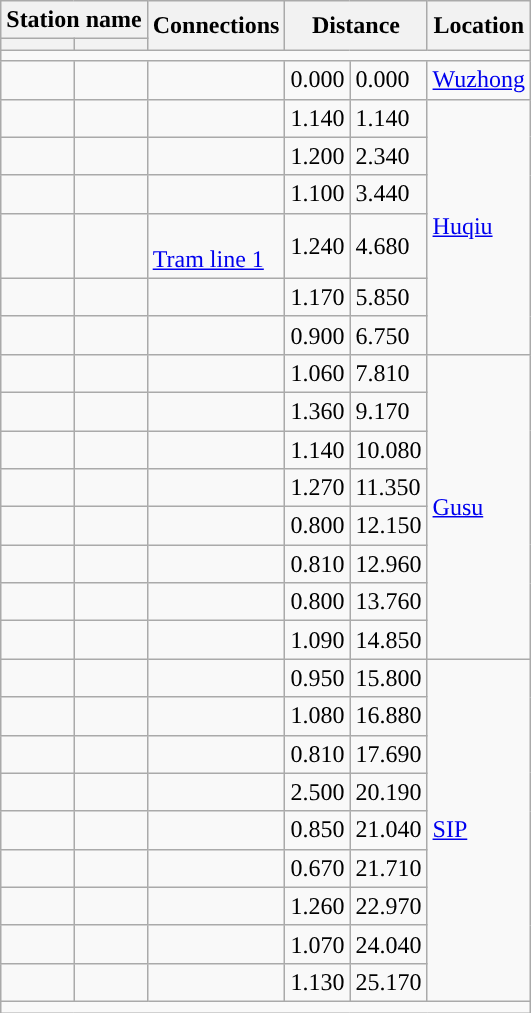<table class="wikitable">
<tr>
<th colspan="2">Station name</th>
<th rowspan="2">Connections</th>
<th colspan="2" rowspan="2">Distance<br></th>
<th rowspan="2">Location</th>
</tr>
<tr>
<th></th>
<th></th>
</tr>
<tr style="background:#">
<td colspan = "7"></td>
</tr>
<tr>
<td></td>
<td></td>
<td></td>
<td>0.000</td>
<td>0.000</td>
<td><a href='#'>Wuzhong</a></td>
</tr>
<tr>
<td></td>
<td></td>
<td></td>
<td>1.140</td>
<td>1.140</td>
<td rowspan="6"><a href='#'>Huqiu</a> </td>
</tr>
<tr>
<td></td>
<td></td>
<td></td>
<td>1.200</td>
<td>2.340</td>
</tr>
<tr>
<td></td>
<td></td>
<td></td>
<td>1.100</td>
<td>3.440</td>
</tr>
<tr>
<td></td>
<td></td>
<td><br> <a href='#'>Tram line 1</a></td>
<td>1.240</td>
<td>4.680</td>
</tr>
<tr>
<td></td>
<td></td>
<td></td>
<td>1.170</td>
<td>5.850</td>
</tr>
<tr>
<td></td>
<td></td>
<td></td>
<td>0.900</td>
<td>6.750</td>
</tr>
<tr>
<td></td>
<td></td>
<td></td>
<td>1.060</td>
<td>7.810</td>
<td rowspan="8"><a href='#'>Gusu</a></td>
</tr>
<tr>
<td></td>
<td></td>
<td></td>
<td>1.360</td>
<td>9.170</td>
</tr>
<tr>
<td></td>
<td></td>
<td></td>
<td>1.140</td>
<td>10.080</td>
</tr>
<tr>
<td></td>
<td></td>
<td></td>
<td>1.270</td>
<td>11.350</td>
</tr>
<tr>
<td></td>
<td></td>
<td></td>
<td>0.800</td>
<td>12.150</td>
</tr>
<tr>
<td></td>
<td></td>
<td></td>
<td>0.810</td>
<td>12.960</td>
</tr>
<tr>
<td></td>
<td></td>
<td></td>
<td>0.800</td>
<td>13.760</td>
</tr>
<tr>
<td></td>
<td></td>
<td></td>
<td>1.090</td>
<td>14.850</td>
</tr>
<tr>
<td></td>
<td></td>
<td></td>
<td>0.950</td>
<td>15.800</td>
<td rowspan="9"><a href='#'>SIP</a></td>
</tr>
<tr>
<td></td>
<td></td>
<td></td>
<td>1.080</td>
<td>16.880</td>
</tr>
<tr>
<td></td>
<td></td>
<td></td>
<td>0.810</td>
<td>17.690</td>
</tr>
<tr>
<td></td>
<td></td>
<td></td>
<td>2.500</td>
<td>20.190</td>
</tr>
<tr>
<td></td>
<td></td>
<td></td>
<td>0.850</td>
<td>21.040</td>
</tr>
<tr>
<td></td>
<td></td>
<td></td>
<td>0.670</td>
<td>21.710</td>
</tr>
<tr>
<td></td>
<td></td>
<td></td>
<td>1.260</td>
<td>22.970</td>
</tr>
<tr>
<td></td>
<td></td>
<td></td>
<td>1.070</td>
<td>24.040</td>
</tr>
<tr>
<td></td>
<td></td>
<td></td>
<td>1.130</td>
<td>25.170</td>
</tr>
<tr style="background:#">
<td colspan = "7"></td>
</tr>
</table>
